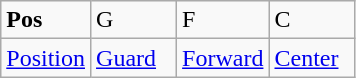<table class="wikitable">
<tr>
<td width="50"><strong>Pos</strong></td>
<td width="50">G</td>
<td width="50">F</td>
<td width="50">C</td>
</tr>
<tr>
<td><a href='#'>Position</a></td>
<td><a href='#'>Guard</a></td>
<td><a href='#'>Forward</a></td>
<td><a href='#'>Center</a></td>
</tr>
</table>
